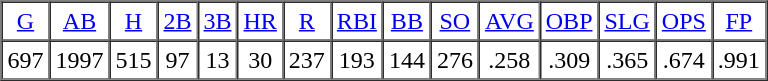<table cellpadding=3 cellspacing=0 border=1 width=400>
<tr align=center>
<td><a href='#'>G</a></td>
<td><a href='#'>AB</a></td>
<td><a href='#'>H</a></td>
<td><a href='#'>2B</a></td>
<td><a href='#'>3B</a></td>
<td><a href='#'>HR</a></td>
<td><a href='#'>R</a></td>
<td><a href='#'>RBI</a></td>
<td><a href='#'>BB</a></td>
<td><a href='#'>SO</a></td>
<td><a href='#'>AVG</a></td>
<td><a href='#'>OBP</a></td>
<td><a href='#'>SLG</a></td>
<td><a href='#'>OPS</a></td>
<td><a href='#'>FP</a></td>
</tr>
<tr align=center>
<td>697</td>
<td>1997</td>
<td>515</td>
<td>97</td>
<td>13</td>
<td>30</td>
<td>237</td>
<td>193</td>
<td>144</td>
<td>276</td>
<td>.258</td>
<td>.309</td>
<td>.365</td>
<td>.674</td>
<td>.991</td>
</tr>
</table>
